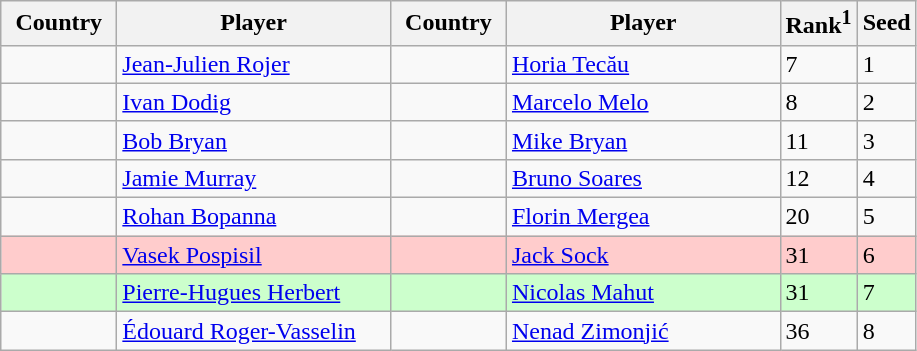<table class="sortable wikitable">
<tr>
<th width="70">Country</th>
<th width="175">Player</th>
<th width="70">Country</th>
<th width="175">Player</th>
<th>Rank<sup>1</sup></th>
<th>Seed</th>
</tr>
<tr>
<td></td>
<td><a href='#'>Jean-Julien Rojer</a></td>
<td></td>
<td><a href='#'>Horia Tecău</a></td>
<td>7</td>
<td>1</td>
</tr>
<tr>
<td></td>
<td><a href='#'>Ivan Dodig</a></td>
<td></td>
<td><a href='#'>Marcelo Melo</a></td>
<td>8</td>
<td>2</td>
</tr>
<tr>
<td></td>
<td><a href='#'>Bob Bryan</a></td>
<td></td>
<td><a href='#'>Mike Bryan</a></td>
<td>11</td>
<td>3</td>
</tr>
<tr>
<td></td>
<td><a href='#'>Jamie Murray</a></td>
<td></td>
<td><a href='#'>Bruno Soares</a></td>
<td>12</td>
<td>4</td>
</tr>
<tr>
<td></td>
<td><a href='#'>Rohan Bopanna</a></td>
<td></td>
<td><a href='#'>Florin Mergea</a></td>
<td>20</td>
<td>5</td>
</tr>
<tr style="background:#fcc;">
<td></td>
<td><a href='#'>Vasek Pospisil</a></td>
<td></td>
<td><a href='#'>Jack Sock</a></td>
<td>31</td>
<td>6</td>
</tr>
<tr style="background:#cfc;">
<td></td>
<td><a href='#'>Pierre-Hugues Herbert</a></td>
<td></td>
<td><a href='#'>Nicolas Mahut</a></td>
<td>31</td>
<td>7</td>
</tr>
<tr>
<td></td>
<td><a href='#'>Édouard Roger-Vasselin</a></td>
<td></td>
<td><a href='#'>Nenad Zimonjić</a></td>
<td>36</td>
<td>8</td>
</tr>
</table>
